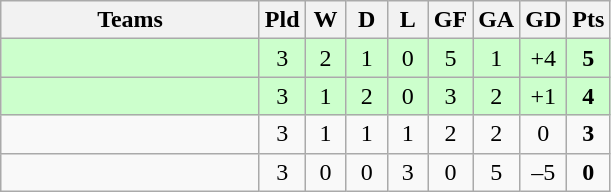<table class="wikitable" style="text-align: center;">
<tr>
<th width=165>Teams</th>
<th width=20>Pld</th>
<th width=20>W</th>
<th width=20>D</th>
<th width=20>L</th>
<th width=20>GF</th>
<th width=20>GA</th>
<th width=20>GD</th>
<th width=20>Pts</th>
</tr>
<tr align=center style="background:#ccffcc;">
<td style="text-align:left;"></td>
<td>3</td>
<td>2</td>
<td>1</td>
<td>0</td>
<td>5</td>
<td>1</td>
<td>+4</td>
<td><strong>5</strong></td>
</tr>
<tr align=center style="background:#ccffcc;">
<td style="text-align:left;"></td>
<td>3</td>
<td>1</td>
<td>2</td>
<td>0</td>
<td>3</td>
<td>2</td>
<td>+1</td>
<td><strong>4</strong></td>
</tr>
<tr align=center>
<td style="text-align:left;"></td>
<td>3</td>
<td>1</td>
<td>1</td>
<td>1</td>
<td>2</td>
<td>2</td>
<td>0</td>
<td><strong>3</strong></td>
</tr>
<tr align=center>
<td style="text-align:left;"></td>
<td>3</td>
<td>0</td>
<td>0</td>
<td>3</td>
<td>0</td>
<td>5</td>
<td>–5</td>
<td><strong>0</strong></td>
</tr>
</table>
